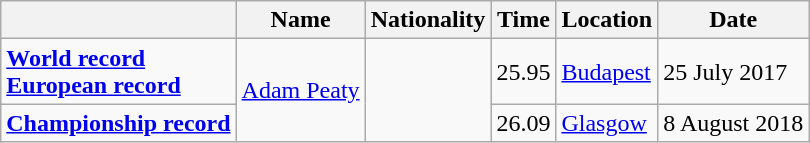<table class=wikitable>
<tr>
<th></th>
<th>Name</th>
<th>Nationality</th>
<th>Time</th>
<th>Location</th>
<th>Date</th>
</tr>
<tr>
<td><strong><a href='#'>World record</a><br><a href='#'>European record</a></strong></td>
<td rowspan=2><a href='#'>Adam Peaty</a></td>
<td rowspan=2></td>
<td>25.95</td>
<td><a href='#'>Budapest</a></td>
<td>25 July 2017</td>
</tr>
<tr>
<td><strong><a href='#'>Championship record</a></strong></td>
<td>26.09</td>
<td><a href='#'>Glasgow</a></td>
<td>8 August 2018</td>
</tr>
</table>
